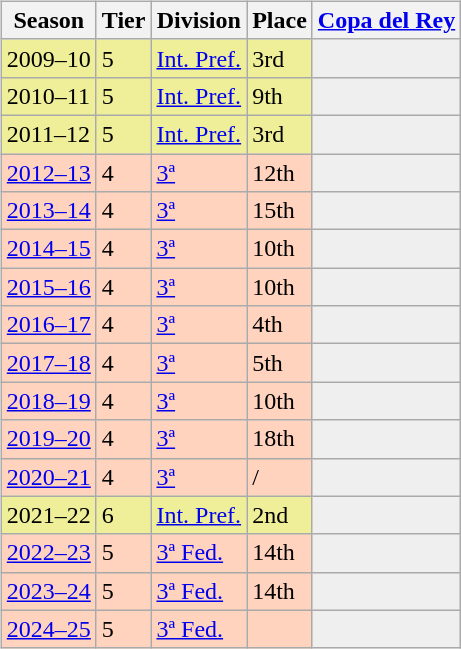<table>
<tr>
<td valign="top" width=0%><br><table class="wikitable">
<tr style="background:#f0f6fa;">
<th>Season</th>
<th>Tier</th>
<th>Division</th>
<th>Place</th>
<th><a href='#'>Copa del Rey</a></th>
</tr>
<tr>
<td style="background:#EFEF99;">2009–10</td>
<td style="background:#EFEF99;">5</td>
<td style="background:#EFEF99;"><a href='#'>Int. Pref.</a></td>
<td style="background:#EFEF99;">3rd</td>
<th style="background:#efefef;"></th>
</tr>
<tr>
<td style="background:#EFEF99;">2010–11</td>
<td style="background:#EFEF99;">5</td>
<td style="background:#EFEF99;"><a href='#'>Int. Pref.</a></td>
<td style="background:#EFEF99;">9th</td>
<th style="background:#efefef;"></th>
</tr>
<tr>
<td style="background:#EFEF99;">2011–12</td>
<td style="background:#EFEF99;">5</td>
<td style="background:#EFEF99;"><a href='#'>Int. Pref.</a></td>
<td style="background:#EFEF99;">3rd</td>
<th style="background:#efefef;"></th>
</tr>
<tr>
<td style="background:#FFD3BD;"><a href='#'>2012–13</a></td>
<td style="background:#FFD3BD;">4</td>
<td style="background:#FFD3BD;"><a href='#'>3ª</a></td>
<td style="background:#FFD3BD;">12th</td>
<th style="background:#efefef;"></th>
</tr>
<tr>
<td style="background:#FFD3BD;"><a href='#'>2013–14</a></td>
<td style="background:#FFD3BD;">4</td>
<td style="background:#FFD3BD;"><a href='#'>3ª</a></td>
<td style="background:#FFD3BD;">15th</td>
<th style="background:#efefef;"></th>
</tr>
<tr>
<td style="background:#FFD3BD;"><a href='#'>2014–15</a></td>
<td style="background:#FFD3BD;">4</td>
<td style="background:#FFD3BD;"><a href='#'>3ª</a></td>
<td style="background:#FFD3BD;">10th</td>
<th style="background:#efefef;"></th>
</tr>
<tr>
<td style="background:#FFD3BD;"><a href='#'>2015–16</a></td>
<td style="background:#FFD3BD;">4</td>
<td style="background:#FFD3BD;"><a href='#'>3ª</a></td>
<td style="background:#FFD3BD;">10th</td>
<th style="background:#efefef;"></th>
</tr>
<tr>
<td style="background:#FFD3BD;"><a href='#'>2016–17</a></td>
<td style="background:#FFD3BD;">4</td>
<td style="background:#FFD3BD;"><a href='#'>3ª</a></td>
<td style="background:#FFD3BD;">4th</td>
<th style="background:#efefef;"></th>
</tr>
<tr>
<td style="background:#FFD3BD;"><a href='#'>2017–18</a></td>
<td style="background:#FFD3BD;">4</td>
<td style="background:#FFD3BD;"><a href='#'>3ª</a></td>
<td style="background:#FFD3BD;">5th</td>
<th style="background:#efefef;"></th>
</tr>
<tr>
<td style="background:#FFD3BD;"><a href='#'>2018–19</a></td>
<td style="background:#FFD3BD;">4</td>
<td style="background:#FFD3BD;"><a href='#'>3ª</a></td>
<td style="background:#FFD3BD;">10th</td>
<th style="background:#efefef;"></th>
</tr>
<tr>
<td style="background:#FFD3BD;"><a href='#'>2019–20</a></td>
<td style="background:#FFD3BD;">4</td>
<td style="background:#FFD3BD;"><a href='#'>3ª</a></td>
<td style="background:#FFD3BD;">18th</td>
<th style="background:#efefef;"></th>
</tr>
<tr>
<td style="background:#FFD3BD;"><a href='#'>2020–21</a></td>
<td style="background:#FFD3BD;">4</td>
<td style="background:#FFD3BD;"><a href='#'>3ª</a></td>
<td style="background:#FFD3BD;"> / </td>
<th style="background:#efefef;"></th>
</tr>
<tr>
<td style="background:#EFEF99;">2021–22</td>
<td style="background:#EFEF99;">6</td>
<td style="background:#EFEF99;"><a href='#'>Int. Pref.</a></td>
<td style="background:#EFEF99;">2nd</td>
<th style="background:#efefef;"></th>
</tr>
<tr>
<td style="background:#FFD3BD;"><a href='#'>2022–23</a></td>
<td style="background:#FFD3BD;">5</td>
<td style="background:#FFD3BD;"><a href='#'>3ª Fed.</a></td>
<td style="background:#FFD3BD;">14th</td>
<th style="background:#efefef;"></th>
</tr>
<tr>
<td style="background:#FFD3BD;"><a href='#'>2023–24</a></td>
<td style="background:#FFD3BD;">5</td>
<td style="background:#FFD3BD;"><a href='#'>3ª Fed.</a></td>
<td style="background:#FFD3BD;">14th</td>
<th style="background:#efefef;"></th>
</tr>
<tr>
<td style="background:#FFD3BD;"><a href='#'>2024–25</a></td>
<td style="background:#FFD3BD;">5</td>
<td style="background:#FFD3BD;"><a href='#'>3ª Fed.</a></td>
<td style="background:#FFD3BD;"></td>
<th style="background:#efefef;"></th>
</tr>
</table>
</td>
</tr>
</table>
